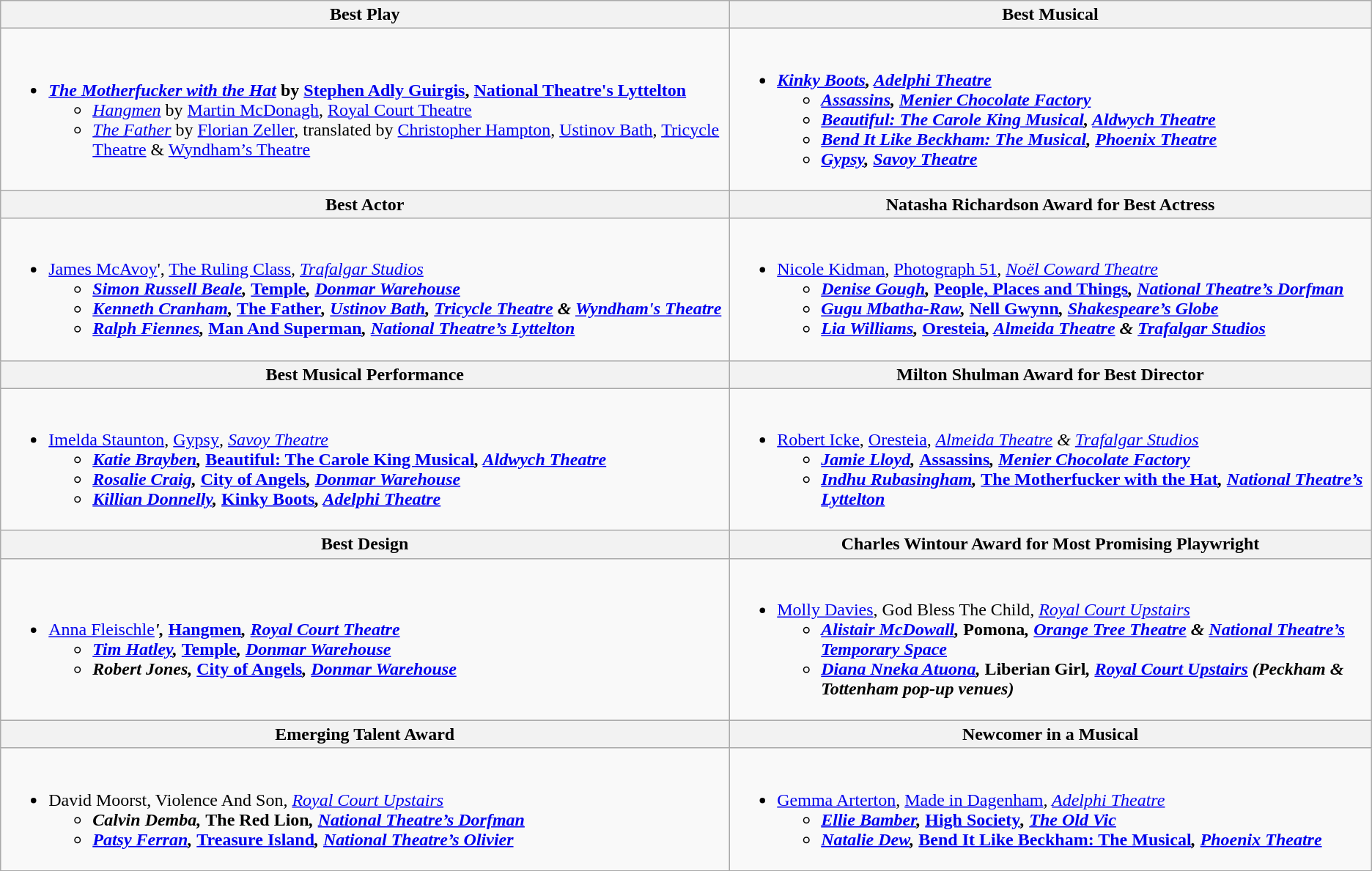<table class="wikitable">
<tr>
<th width:50%;">Best Play</th>
<th width:50%;"><strong>Best Musical</strong></th>
</tr>
<tr>
<td><br><ul><li><strong><em><a href='#'>The Motherfucker with the Hat</a></em></strong> <strong>by <a href='#'>Stephen Adly Guirgis</a>, <a href='#'>National Theatre's Lyttelton</a></strong><ul><li><em><a href='#'>Hangmen</a></em> by <a href='#'>Martin McDonagh</a>, <a href='#'>Royal Court Theatre</a></li><li><em><a href='#'>The Father</a></em> by <a href='#'>Florian Zeller</a>, translated by <a href='#'>Christopher Hampton</a>, <a href='#'>Ustinov Bath</a>, <a href='#'>Tricycle Theatre</a> & <a href='#'>Wyndham’s Theatre</a></li></ul></li></ul></td>
<td><br><ul><li><em><a href='#'><strong>Kinky Boots</strong></a><strong><em>, <a href='#'>Adelphi Theatre</a><strong><ul><li></em><a href='#'>Assassins</a><em>, <a href='#'>Menier Chocolate Factory</a></li><li></em><a href='#'>Beautiful: The Carole King Musical</a><em>, <a href='#'>Aldwych Theatre</a></li><li></em><a href='#'>Bend It Like Beckham: The Musical</a><em>, <a href='#'>Phoenix Theatre</a></li><li></em><a href='#'>Gypsy</a><em>, <a href='#'>Savoy Theatre</a></li></ul></li></ul></td>
</tr>
<tr>
<th width:50%;">Best Actor</th>
<th width:50%;"></strong>Natasha Richardson Award for Best Actress<strong></th>
</tr>
<tr>
<td><br><ul><li></strong><a href='#'>James McAvoy</a></em></strong>', </em><a href='#'>The Ruling Class</a><em>, <a href='#'>Trafalgar Studios</a><strong><ul><li><a href='#'>Simon Russell Beale</a>, </em><a href='#'>Temple</a><em>, <a href='#'>Donmar Warehouse</a></li><li><a href='#'>Kenneth Cranham</a>, </em><a href='#'>The Father</a><em>, <a href='#'>Ustinov Bath</a>, <a href='#'>Tricycle Theatre</a> & <a href='#'>Wyndham's Theatre</a></li><li><a href='#'>Ralph Fiennes</a>, </em><a href='#'>Man And Superman</a><em>, <a href='#'>National Theatre’s Lyttelton</a></li></ul></li></ul></td>
<td><br><ul><li></strong><a href='#'>Nicole Kidman</a>, </em><a href='#'>Photograph 51</a><em>, <a href='#'>Noël Coward Theatre</a><strong><ul><li><a href='#'>Denise Gough</a>, </em><a href='#'>People, Places and Things</a><em>, <a href='#'>National Theatre’s Dorfman</a></li><li><a href='#'>Gugu Mbatha-Raw</a>, </em><a href='#'>Nell Gwynn</a><em>, <a href='#'>Shakespeare’s Globe</a></li><li><a href='#'>Lia Williams</a>, </em><a href='#'>Oresteia</a><em>, <a href='#'>Almeida Theatre</a> & <a href='#'>Trafalgar Studios</a></li></ul></li></ul></td>
</tr>
<tr>
<th width:50%;">Best Musical Performance</th>
<th width:50%;"></strong>Milton Shulman Award for Best Director<strong></th>
</tr>
<tr>
<td><br><ul><li></strong><a href='#'>Imelda Staunton</a>, </em><a href='#'>Gypsy</a><em>, <a href='#'>Savoy Theatre</a><strong><ul><li><a href='#'>Katie Brayben</a>, </em><a href='#'>Beautiful: The Carole King Musical</a><em>, <a href='#'>Aldwych Theatre</a></li><li><a href='#'>Rosalie Craig</a>, </em><a href='#'>City of Angels</a><em>, <a href='#'>Donmar Warehouse</a></li><li><a href='#'>Killian Donnelly</a>, </em><a href='#'>Kinky Boots</a><em>, <a href='#'>Adelphi Theatre</a></li></ul></li></ul></td>
<td><br><ul><li></strong><a href='#'>Robert Icke</a>, </em><a href='#'>Oresteia</a><em>, <a href='#'>Almeida Theatre</a> & <a href='#'>Trafalgar Studios</a><strong><ul><li><a href='#'>Jamie Lloyd</a>, </em><a href='#'>Assassins</a><em>, <a href='#'>Menier Chocolate Factory</a></li><li><a href='#'>Indhu Rubasingham</a>, </em><a href='#'>The Motherfucker with the Hat</a><em>, <a href='#'>National Theatre’s Lyttelton</a></li></ul></li></ul></td>
</tr>
<tr>
<th width:50%;">Best Design</th>
<th width:50%;"></strong>Charles Wintour Award for Most Promising Playwright<strong></th>
</tr>
<tr>
<td><br><ul><li></strong><a href='#'>Anna Fleischle</a><strong><em>', </em><a href='#'>Hangmen</a><em>, <a href='#'>Royal Court Theatre</a><strong><ul><li><a href='#'>Tim Hatley</a>, </em><a href='#'>Temple</a><em>, <a href='#'>Donmar Warehouse</a></li><li>Robert Jones, </em><a href='#'>City of Angels</a><em>, <a href='#'>Donmar Warehouse</a></li></ul></li></ul></td>
<td><br><ul><li></strong><a href='#'>Molly Davies</a>, </em>God Bless The Child<em>, <a href='#'>Royal Court Upstairs</a><strong><ul><li><a href='#'>Alistair McDowall</a>, </em>Pomona<em>, <a href='#'>Orange Tree Theatre</a> & <a href='#'>National Theatre’s Temporary Space</a></li><li><a href='#'>Diana Nneka Atuona</a>, </em>Liberian Girl<em>, <a href='#'>Royal Court Upstairs</a> (Peckham & Tottenham pop-up venues)</li></ul></li></ul></td>
</tr>
<tr>
<th width:50%;">Emerging Talent Award</th>
<th width:50%;">Newcomer in a Musical</th>
</tr>
<tr>
<td><br><ul><li></strong>David Moorst, </em>Violence And Son<em>, <a href='#'>Royal Court Upstairs</a><strong><ul><li>Calvin Demba, </em>The Red Lion<em>, <a href='#'>National Theatre’s Dorfman</a></li><li><a href='#'>Patsy Ferran</a>, </em><a href='#'>Treasure Island</a><em>, <a href='#'>National Theatre’s Olivier</a></li></ul></li></ul></td>
<td><br><ul><li></strong><a href='#'>Gemma Arterton</a>, </em><a href='#'>Made in Dagenham</a><em>, <a href='#'>Adelphi Theatre</a><strong><ul><li><a href='#'>Ellie Bamber</a>, </em><a href='#'>High Society</a><em>, <a href='#'>The Old Vic</a></li><li><a href='#'>Natalie Dew</a>, </em><a href='#'>Bend It Like Beckham: The Musical</a><em>, <a href='#'>Phoenix Theatre</a></li></ul></li></ul></td>
</tr>
</table>
